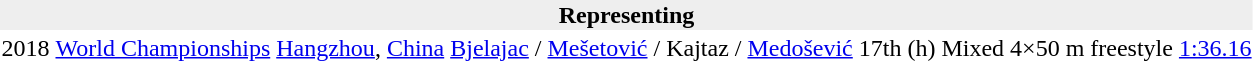<table>
<tr>
<th bgcolor="#eeeeee" colspan="7">Representing </th>
</tr>
<tr>
<td>2018</td>
<td><a href='#'>World Championships</a></td>
<td align=left> <a href='#'>Hangzhou</a>, <a href='#'>China</a></td>
<td><a href='#'>Bjelajac</a> / <a href='#'>Mešetović</a> / Kajtaz / <a href='#'>Medošević</a></td>
<td>17th (h)</td>
<td>Mixed 4×50 m freestyle</td>
<td><a href='#'>1:36.16</a></td>
</tr>
</table>
